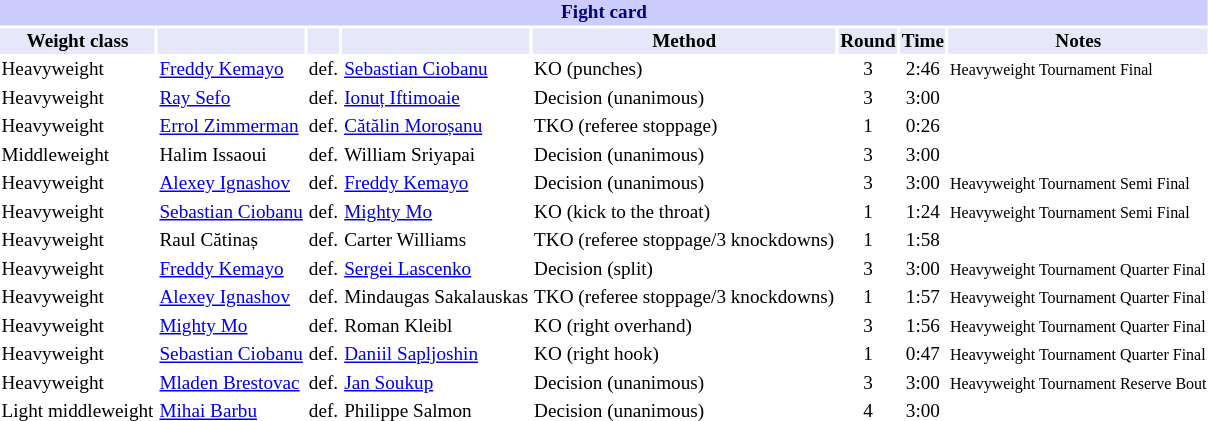<table class="toccolours" style="font-size: 80%;">
<tr>
<th colspan="8" style="background-color: #ccf; color: #000080; text-align: center;"><strong>Fight card</strong></th>
</tr>
<tr>
<th colspan="1" style="background-color: #E6E8FA; color: #000000; text-align: center;">Weight class</th>
<th colspan="1" style="background-color: #E6E8FA; color: #000000; text-align: center;"></th>
<th colspan="1" style="background-color: #E6E8FA; color: #000000; text-align: center;"></th>
<th colspan="1" style="background-color: #E6E8FA; color: #000000; text-align: center;"></th>
<th colspan="1" style="background-color: #E6E8FA; color: #000000; text-align: center;">Method</th>
<th colspan="1" style="background-color: #E6E8FA; color: #000000; text-align: center;">Round</th>
<th colspan="1" style="background-color: #E6E8FA; color: #000000; text-align: center;">Time</th>
<th colspan="1" style="background-color: #E6E8FA; color: #000000; text-align: center;">Notes</th>
</tr>
<tr>
<td>Heavyweight</td>
<td> <a href='#'>Freddy Kemayo</a></td>
<td align=center>def.</td>
<td> <a href='#'>Sebastian Ciobanu</a></td>
<td>KO (punches)</td>
<td align=center>3</td>
<td align=center>2:46</td>
<td><small>Heavyweight Tournament Final</small></td>
</tr>
<tr>
<td>Heavyweight</td>
<td> <a href='#'>Ray Sefo</a></td>
<td align=center>def.</td>
<td> <a href='#'>Ionuț Iftimoaie</a></td>
<td>Decision (unanimous)</td>
<td align=center>3</td>
<td align=center>3:00</td>
<td></td>
</tr>
<tr>
<td>Heavyweight</td>
<td> <a href='#'>Errol Zimmerman</a></td>
<td align=center>def.</td>
<td> <a href='#'>Cătălin Moroșanu</a></td>
<td>TKO (referee stoppage)</td>
<td align=center>1</td>
<td align=center>0:26</td>
<td></td>
</tr>
<tr>
<td>Middleweight</td>
<td> Halim Issaoui</td>
<td align=center>def.</td>
<td> William Sriyapai</td>
<td>Decision (unanimous)</td>
<td align=center>3</td>
<td align=center>3:00</td>
<td></td>
</tr>
<tr>
<td>Heavyweight</td>
<td> <a href='#'>Alexey Ignashov</a></td>
<td align=center>def.</td>
<td> <a href='#'>Freddy Kemayo</a></td>
<td>Decision (unanimous)</td>
<td align=center>3</td>
<td align=center>3:00</td>
<td><small>Heavyweight Tournament Semi Final</small></td>
</tr>
<tr>
<td>Heavyweight</td>
<td> <a href='#'>Sebastian Ciobanu</a></td>
<td align=center>def.</td>
<td> <a href='#'>Mighty Mo</a></td>
<td>KO (kick to the throat)</td>
<td align=center>1</td>
<td align=center>1:24</td>
<td><small>Heavyweight Tournament Semi Final</small></td>
</tr>
<tr>
<td>Heavyweight</td>
<td> Raul Cătinaș</td>
<td align=center>def.</td>
<td> Carter Williams</td>
<td>TKO (referee stoppage/3 knockdowns)</td>
<td align=center>1</td>
<td align=center>1:58</td>
<td></td>
</tr>
<tr>
<td>Heavyweight</td>
<td> <a href='#'>Freddy Kemayo</a></td>
<td align=center>def.</td>
<td> <a href='#'>Sergei Lascenko</a></td>
<td>Decision (split)</td>
<td align=center>3</td>
<td align=center>3:00</td>
<td><small>Heavyweight Tournament Quarter Final</small></td>
<td></td>
</tr>
<tr>
<td>Heavyweight</td>
<td> <a href='#'>Alexey Ignashov</a></td>
<td align=center>def.</td>
<td> Mindaugas Sakalauskas</td>
<td>TKO (referee stoppage/3 knockdowns)</td>
<td align=center>1</td>
<td align=center>1:57</td>
<td><small>Heavyweight Tournament Quarter Final</small></td>
</tr>
<tr>
<td>Heavyweight</td>
<td> <a href='#'>Mighty Mo</a></td>
<td align=center>def.</td>
<td> Roman Kleibl</td>
<td>KO (right overhand)</td>
<td align=center>3</td>
<td align=center>1:56</td>
<td><small>Heavyweight Tournament Quarter Final</small></td>
</tr>
<tr>
<td>Heavyweight</td>
<td> <a href='#'>Sebastian Ciobanu</a></td>
<td align=center>def.</td>
<td> <a href='#'>Daniil Sapljoshin</a></td>
<td>KO (right hook)</td>
<td align=center>1</td>
<td align=center>0:47</td>
<td><small>Heavyweight Tournament Quarter Final</small></td>
</tr>
<tr>
<td>Heavyweight</td>
<td> <a href='#'>Mladen Brestovac</a></td>
<td align=center>def.</td>
<td> <a href='#'>Jan Soukup</a></td>
<td>Decision (unanimous)</td>
<td align=center>3</td>
<td align=center>3:00</td>
<td><small>Heavyweight Tournament Reserve Bout</small></td>
</tr>
<tr>
<td>Light middleweight</td>
<td> <a href='#'>Mihai Barbu</a></td>
<td align=center>def.</td>
<td> Philippe Salmon</td>
<td>Decision (unanimous)</td>
<td align=center>4</td>
<td align=center>3:00</td>
<td></td>
</tr>
<tr>
</tr>
</table>
